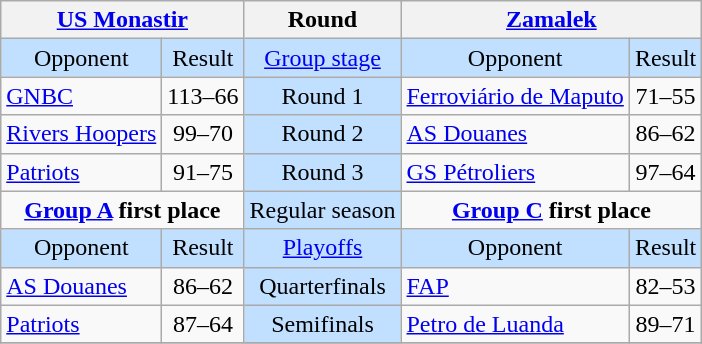<table class="wikitable" style="text-align:center">
<tr>
<th colspan="2"> <a href='#'>US Monastir</a></th>
<th>Round</th>
<th colspan="2"> <a href='#'>Zamalek</a></th>
</tr>
<tr style="background:#C1E0FF">
<td>Opponent</td>
<td colspan="1">Result</td>
<td><a href='#'>Group stage</a></td>
<td>Opponent</td>
<td colspan="1">Result</td>
</tr>
<tr>
<td style="text-align:left"> <a href='#'>GNBC</a></td>
<td>113–66</td>
<td style="background:#C1E0FF">Round 1</td>
<td style="text-align:left"> <a href='#'>Ferroviário de Maputo</a></td>
<td>71–55</td>
</tr>
<tr>
<td style="text-align:left"> <a href='#'>Rivers Hoopers</a></td>
<td>99–70</td>
<td style="background:#C1E0FF">Round 2</td>
<td style="text-align:left"> <a href='#'>AS Douanes</a></td>
<td>86–62</td>
</tr>
<tr>
<td style="text-align:left"> <a href='#'>Patriots</a></td>
<td>91–75</td>
<td style="background:#C1E0FF">Round 3</td>
<td style="text-align:left"> <a href='#'>GS Pétroliers</a></td>
<td>97–64</td>
</tr>
<tr>
<td colspan="2" style="vertical-align:top"><strong><a href='#'>Group A</a> first place</strong><br></td>
<td style="background:#C1E0FF">Regular season</td>
<td colspan="2" style="vertical-align:top"><strong><a href='#'>Group C</a> first place</strong><br></td>
</tr>
<tr style="background:#C1E0FF">
<td>Opponent</td>
<td>Result</td>
<td><a href='#'>Playoffs</a></td>
<td>Opponent</td>
<td>Result</td>
</tr>
<tr>
<td style="text-align:left"> <a href='#'>AS Douanes</a></td>
<td>86–62</td>
<td style="background:#C1E0FF">Quarterfinals</td>
<td style="text-align:left"> <a href='#'>FAP</a></td>
<td>82–53</td>
</tr>
<tr>
<td style="text-align:left"> <a href='#'>Patriots</a></td>
<td>87–64</td>
<td style="background:#C1E0FF">Semifinals</td>
<td style="text-align:left"> <a href='#'>Petro de Luanda</a></td>
<td>89–71</td>
</tr>
<tr>
</tr>
</table>
